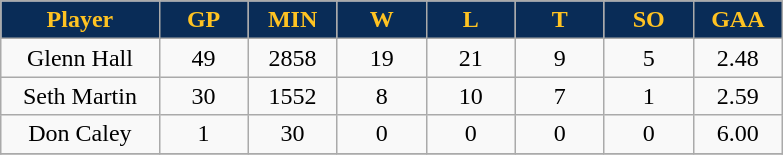<table class="wikitable sortable">
<tr>
<th style="background:#092c57; color:#ffc322" width="16%">Player</th>
<th style="background:#092c57; color:#ffc322" width="9%">GP</th>
<th style="background:#092c57; color:#ffc322" width="9%">MIN</th>
<th style="background:#092c57; color:#ffc322" width="9%">W</th>
<th style="background:#092c57; color:#ffc322" width="9%">L</th>
<th style="background:#092c57; color:#ffc322" width="9%">T</th>
<th style="background:#092c57; color:#ffc322" width="9%">SO</th>
<th style="background:#092c57; color:#ffc322" width="9%">GAA</th>
</tr>
<tr align="center">
<td>Glenn Hall</td>
<td>49</td>
<td>2858</td>
<td>19</td>
<td>21</td>
<td>9</td>
<td>5</td>
<td>2.48</td>
</tr>
<tr align="center">
<td>Seth Martin</td>
<td>30</td>
<td>1552</td>
<td>8</td>
<td>10</td>
<td>7</td>
<td>1</td>
<td>2.59</td>
</tr>
<tr align="center">
<td>Don Caley</td>
<td>1</td>
<td>30</td>
<td>0</td>
<td>0</td>
<td>0</td>
<td>0</td>
<td>6.00</td>
</tr>
<tr align="center">
</tr>
</table>
